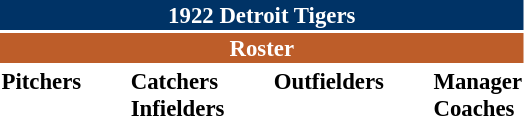<table class="toccolours" style="font-size: 95%;">
<tr>
<th colspan="10" style="background-color: #003366; color: white; text-align: center;">1922 Detroit Tigers</th>
</tr>
<tr>
<td colspan="10" style="background-color: #bd5d29; color: white; text-align: center;"><strong>Roster</strong></td>
</tr>
<tr>
<td valign="top"><strong>Pitchers</strong><br>









</td>
<td width="25px"></td>
<td valign="top"><strong>Catchers</strong><br>


<strong>Infielders</strong>






</td>
<td width="25px"></td>
<td valign="top"><strong>Outfielders</strong><br>




</td>
<td width="25px"></td>
<td valign="top"><strong>Manager</strong><br>
<strong>Coaches</strong>
</td>
</tr>
</table>
